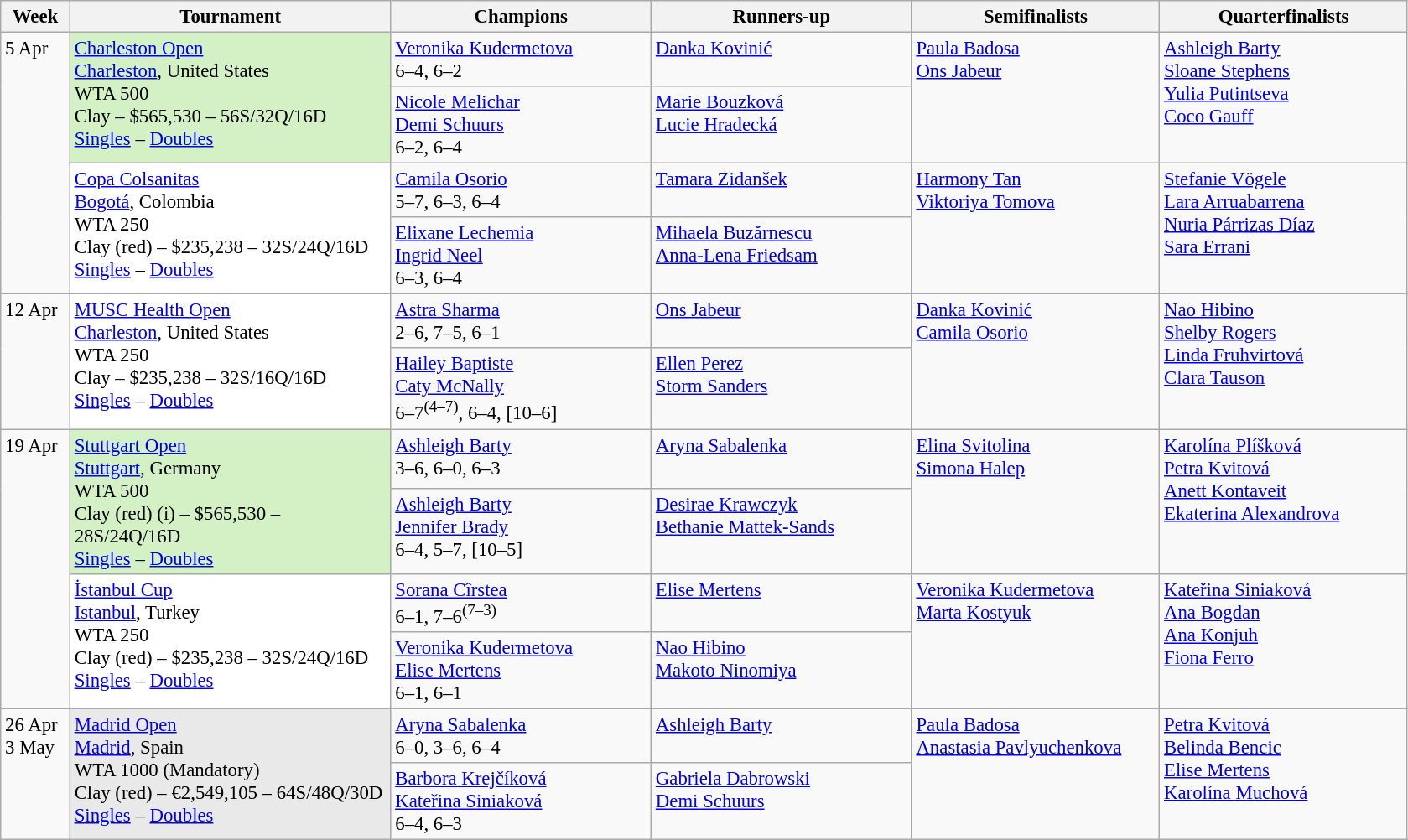<table class=wikitable style=font-size:95%>
<tr>
<th style="width:48px;">Week</th>
<th style="width:248px;">Tournament</th>
<th style="width:200px;">Champions</th>
<th style="width:200px;">Runners-up</th>
<th style="width:190px;">Semifinalists</th>
<th style="width:190px;">Quarterfinalists</th>
</tr>
<tr style="vertical-align:top">
<td rowspan=4>5 Apr</td>
<td style="background:#D4F1C5;" rowspan=2><a href='#'>Charleston Open</a><br> <a href='#'>Charleston</a>, United States<br>WTA 500<br>Clay – $565,530 – 56S/32Q/16D <br> <a href='#'>Singles</a> – <a href='#'>Doubles</a></td>
<td style="text-align:left;"> <a href='#'>Veronika Kudermetova</a> <br> 6–4, 6–2</td>
<td> <a href='#'>Danka Kovinić</a></td>
<td rowspan="2"> <a href='#'>Paula Badosa</a> <br>  <a href='#'>Ons Jabeur</a></td>
<td rowspan=2> <a href='#'>Ashleigh Barty</a> <br>  <a href='#'>Sloane Stephens</a> <br>  <a href='#'>Yulia Putintseva</a> <br>  <a href='#'>Coco Gauff</a></td>
</tr>
<tr style="vertical-align:top">
<td> <a href='#'>Nicole Melichar</a> <br>  <a href='#'>Demi Schuurs</a> <br> 6–2, 6–4</td>
<td> <a href='#'>Marie Bouzková</a> <br>  <a href='#'>Lucie Hradecká</a></td>
</tr>
<tr style="vertical-align:top">
<td style="background:#fff;" rowspan=2><a href='#'>Copa Colsanitas</a><br> <a href='#'>Bogotá</a>, Colombia<br>WTA 250<br>Clay (red) – $235,238 – 32S/24Q/16D <br> <a href='#'>Singles</a> – <a href='#'>Doubles</a></td>
<td> <a href='#'>Camila Osorio</a> <br> 5–7, 6–3, 6–4</td>
<td> <a href='#'>Tamara Zidanšek</a></td>
<td rowspan=2> <a href='#'>Harmony Tan</a> <br>  <a href='#'>Viktoriya Tomova</a></td>
<td rowspan=2> <a href='#'>Stefanie Vögele</a> <br>  <a href='#'>Lara Arruabarrena</a> <br>  <a href='#'>Nuria Párrizas Díaz</a> <br>  <a href='#'>Sara Errani</a></td>
</tr>
<tr style="vertical-align:top">
<td> <a href='#'>Elixane Lechemia</a> <br>  <a href='#'>Ingrid Neel</a> <br> 6–3, 6–4</td>
<td> <a href='#'>Mihaela Buzărnescu</a> <br>  <a href='#'>Anna-Lena Friedsam</a></td>
</tr>
<tr style="vertical-align:top">
<td rowspan=2>12 Apr</td>
<td style="background:#fff;" rowspan=2><a href='#'>MUSC Health Open</a><br> <a href='#'>Charleston</a>, United States<br>WTA 250<br>Clay – $235,238 – 32S/16Q/16D <br> <a href='#'>Singles</a> – <a href='#'>Doubles</a></td>
<td> <a href='#'>Astra Sharma</a> <br> 2–6, 7–5, 6–1</td>
<td> <a href='#'>Ons Jabeur</a></td>
<td rowspan=2> <a href='#'>Danka Kovinić</a> <br>  <a href='#'>Camila Osorio</a></td>
<td rowspan=2> <a href='#'>Nao Hibino</a> <br>  <a href='#'>Shelby Rogers</a> <br>  <a href='#'>Linda Fruhvirtová</a> <br>  <a href='#'>Clara Tauson</a></td>
</tr>
<tr style="vertical-align:top">
<td> <a href='#'>Hailey Baptiste</a> <br>  <a href='#'>Caty McNally</a> <br> 6–7<sup>(4–7)</sup>, 6–4, [10–6]</td>
<td> <a href='#'>Ellen Perez</a> <br>  <a href='#'>Storm Sanders</a></td>
</tr>
<tr style="vertical-align:top">
<td rowspan=4>19 Apr</td>
<td style="background:#D4F1C5;" rowspan=2><a href='#'>Stuttgart Open</a><br> <a href='#'>Stuttgart</a>, Germany<br>WTA 500<br>Clay (red) (i) – $565,530 – 28S/24Q/16D <br> <a href='#'>Singles</a> – <a href='#'>Doubles</a></td>
<td> <a href='#'>Ashleigh Barty</a> <br> 3–6, 6–0, 6–3</td>
<td> <a href='#'>Aryna Sabalenka</a></td>
<td rowspan=2> <a href='#'>Elina Svitolina</a> <br>  <a href='#'>Simona Halep</a></td>
<td rowspan=2> <a href='#'>Karolína Plíšková</a> <br>  <a href='#'>Petra Kvitová</a> <br>  <a href='#'>Anett Kontaveit</a> <br>  <a href='#'>Ekaterina Alexandrova</a></td>
</tr>
<tr style="vertical-align:top">
<td> <a href='#'>Ashleigh Barty</a> <br>  <a href='#'>Jennifer Brady</a> <br> 6–4, 5–7, [10–5]</td>
<td> <a href='#'>Desirae Krawczyk</a> <br>  <a href='#'>Bethanie Mattek-Sands</a></td>
</tr>
<tr style="vertical-align:top">
<td style="background:#fff;" rowspan=2><a href='#'>İstanbul Cup</a><br> <a href='#'>Istanbul</a>, Turkey<br>WTA 250<br>Clay (red) – $235,238 – 32S/24Q/16D <br> <a href='#'>Singles</a> – <a href='#'>Doubles</a></td>
<td> <a href='#'>Sorana Cîrstea</a> <br> 6–1, 7–6<sup>(7–3)</sup></td>
<td> <a href='#'>Elise Mertens</a></td>
<td rowspan=2> <a href='#'>Veronika Kudermetova</a><br>  <a href='#'>Marta Kostyuk</a></td>
<td rowspan=2> <a href='#'>Kateřina Siniaková</a> <br>  <a href='#'>Ana Bogdan</a> <br>  <a href='#'>Ana Konjuh</a> <br>   <a href='#'>Fiona Ferro</a></td>
</tr>
<tr style="vertical-align:top">
<td> <a href='#'>Veronika Kudermetova</a> <br>  <a href='#'>Elise Mertens</a> <br> 6–1, 6–1</td>
<td> <a href='#'>Nao Hibino</a> <br>  <a href='#'>Makoto Ninomiya</a></td>
</tr>
<tr style="vertical-align:top">
<td rowspan=2>26 Apr <br>3 May</td>
<td style="background:#e9e9e9;" rowspan=2><a href='#'>Madrid Open</a> <br> <a href='#'>Madrid</a>, Spain <br> WTA 1000 (Mandatory)<br>Clay (red) – €2,549,105 – 64S/48Q/30D <br> <a href='#'>Singles</a> – <a href='#'>Doubles</a></td>
<td> <a href='#'>Aryna Sabalenka</a> <br> 6–0, 3–6, 6–4</td>
<td> <a href='#'>Ashleigh Barty</a></td>
<td rowspan=2> <a href='#'>Paula Badosa</a> <br>  <a href='#'>Anastasia Pavlyuchenkova</a></td>
<td rowspan=2> <a href='#'>Petra Kvitová</a> <br>  <a href='#'>Belinda Bencic</a> <br> <a href='#'>Elise Mertens</a> <br>  <a href='#'>Karolína Muchová</a></td>
</tr>
<tr style="vertical-align:top">
<td> <a href='#'>Barbora Krejčíková</a> <br>  <a href='#'>Kateřina Siniaková</a> <br> 6–4, 6–3</td>
<td> <a href='#'>Gabriela Dabrowski</a> <br>  <a href='#'>Demi Schuurs</a></td>
</tr>
</table>
